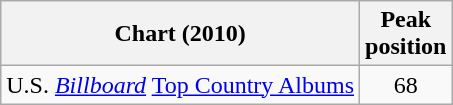<table class="wikitable">
<tr>
<th>Chart (2010)</th>
<th>Peak<br>position</th>
</tr>
<tr>
<td>U.S. <em><a href='#'>Billboard</a></em> <a href='#'>Top Country Albums</a></td>
<td align="center">68</td>
</tr>
</table>
